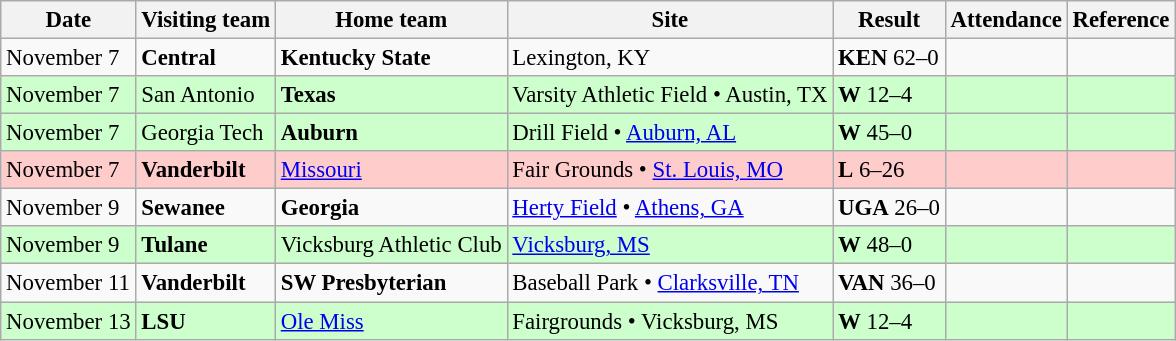<table class="wikitable" style="font-size:95%;">
<tr>
<th>Date</th>
<th>Visiting team</th>
<th>Home team</th>
<th>Site</th>
<th>Result</th>
<th>Attendance</th>
<th class="unsortable">Reference</th>
</tr>
<tr bgcolor=>
<td>November 7</td>
<td><strong>Central</strong></td>
<td><strong>Kentucky State</strong></td>
<td>Lexington, KY</td>
<td><strong>KEN</strong> 62–0</td>
<td></td>
<td></td>
</tr>
<tr bgcolor=ccffcc>
<td>November 7</td>
<td>San Antonio</td>
<td><strong>Texas</strong></td>
<td>Varsity Athletic Field • Austin, TX</td>
<td><strong>W</strong> 12–4</td>
<td></td>
<td></td>
</tr>
<tr bgcolor=ccffcc>
<td>November 7</td>
<td>Georgia Tech</td>
<td><strong>Auburn</strong></td>
<td>Drill Field • <a href='#'>Auburn, AL</a></td>
<td><strong>W</strong> 45–0</td>
<td></td>
<td></td>
</tr>
<tr bgcolor=ffcccc>
<td>November 7</td>
<td><strong>Vanderbilt</strong></td>
<td><a href='#'>Missouri</a></td>
<td>Fair Grounds • <a href='#'>St. Louis, MO</a></td>
<td><strong>L</strong> 6–26</td>
<td></td>
<td></td>
</tr>
<tr bgcolor=>
<td>November 9</td>
<td><strong>Sewanee</strong></td>
<td><strong>Georgia</strong></td>
<td><a href='#'>Herty Field</a> • <a href='#'>Athens, GA</a></td>
<td><strong>UGA</strong> 26–0</td>
<td></td>
<td></td>
</tr>
<tr bgcolor=ccffcc>
<td>November 9</td>
<td><strong>Tulane</strong></td>
<td>Vicksburg Athletic Club</td>
<td><a href='#'>Vicksburg, MS</a></td>
<td><strong>W</strong> 48–0</td>
<td></td>
<td></td>
</tr>
<tr bgcolor=>
<td>November 11</td>
<td><strong>Vanderbilt</strong></td>
<td><strong>SW Presbyterian</strong></td>
<td>Baseball Park • <a href='#'>Clarksville, TN</a></td>
<td><strong>VAN</strong> 36–0</td>
<td></td>
<td></td>
</tr>
<tr bgcolor=ccffcc>
<td>November 13</td>
<td><strong>LSU</strong></td>
<td><a href='#'>Ole Miss</a></td>
<td>Fairgrounds • Vicksburg, MS</td>
<td><strong>W</strong> 12–4</td>
<td></td>
<td></td>
</tr>
</table>
